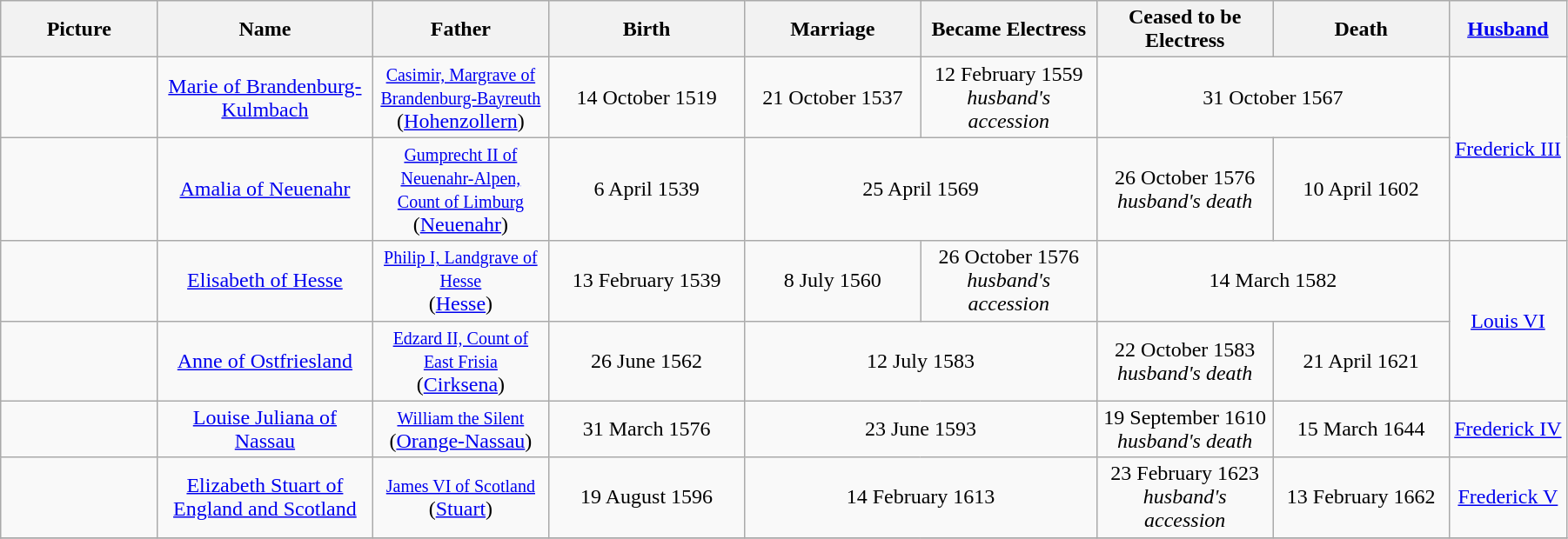<table width=95% class="wikitable">
<tr>
<th width = "8%">Picture</th>
<th width = "11%">Name</th>
<th width = "9%">Father</th>
<th width = "10%">Birth</th>
<th width = "9%">Marriage</th>
<th width = "9%">Became Electress</th>
<th width = "9%">Ceased to be Electress</th>
<th width = "9%">Death</th>
<th width = "6%"><a href='#'>Husband</a></th>
</tr>
<tr>
<td align="center"></td>
<td align="center"><a href='#'>Marie of Brandenburg-Kulmbach</a></td>
<td align="center"><small><a href='#'>Casimir, Margrave of Brandenburg-Bayreuth</a></small><br>(<a href='#'>Hohenzollern</a>)</td>
<td align="center">14 October 1519</td>
<td align="center">21 October 1537</td>
<td align="center">12 February 1559<br><em>husband's accession</em></td>
<td align="center" colspan="2">31 October 1567</td>
<td align="center" rowspan="2"><a href='#'>Frederick III</a></td>
</tr>
<tr>
<td align="center"></td>
<td align="center"><a href='#'>Amalia of Neuenahr</a></td>
<td align="center"><small><a href='#'>Gumprecht II of Neuenahr-Alpen, Count of Limburg</a></small><br>(<a href='#'>Neuenahr</a>)</td>
<td align="center">6 April 1539</td>
<td align="center" colspan="2">25 April 1569</td>
<td align="center">26 October 1576<br><em>husband's death</em></td>
<td align="center">10 April 1602</td>
</tr>
<tr>
<td align="center"></td>
<td align="center"><a href='#'>Elisabeth of Hesse</a></td>
<td align="center"><small><a href='#'>Philip I, Landgrave of Hesse</a></small><br>(<a href='#'>Hesse</a>)</td>
<td align="center">13 February 1539</td>
<td align="center">8 July 1560</td>
<td align="center">26 October 1576<br><em>husband's accession</em></td>
<td align="center" colspan="2">14 March 1582</td>
<td align="center" rowspan="2"><a href='#'>Louis VI</a></td>
</tr>
<tr>
<td align="center"></td>
<td align="center"><a href='#'>Anne of Ostfriesland</a></td>
<td align="center"><small><a href='#'>Edzard II, Count of East Frisia</a></small><br>(<a href='#'>Cirksena</a>)</td>
<td align="center">26 June 1562</td>
<td align="center" colspan="2">12 July 1583</td>
<td align="center">22 October 1583<br><em>husband's death</em></td>
<td align="center">21 April 1621</td>
</tr>
<tr>
<td align="center"></td>
<td align="center"><a href='#'>Louise Juliana of Nassau</a></td>
<td align="center"><small><a href='#'>William the Silent</a></small><br>(<a href='#'>Orange-Nassau</a>)</td>
<td align="center">31 March 1576</td>
<td align="center" colspan="2">23 June 1593</td>
<td align="center">19 September 1610<br><em>husband's death</em></td>
<td align="center">15 March 1644</td>
<td align="center"><a href='#'>Frederick IV</a></td>
</tr>
<tr>
<td align="center"></td>
<td align="center"><a href='#'>Elizabeth Stuart of England and Scotland</a></td>
<td align="center"><small><a href='#'>James VI of Scotland</a></small><br>(<a href='#'>Stuart</a>)</td>
<td align="center">19 August 1596</td>
<td align="center" colspan="2">14 February 1613</td>
<td align="center">23 February 1623<br><em>husband's accession</em></td>
<td align="center">13 February 1662</td>
<td align="center"><a href='#'>Frederick V</a></td>
</tr>
<tr>
</tr>
</table>
